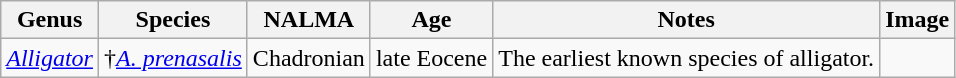<table class="wikitable sortable">
<tr>
<th>Genus</th>
<th>Species</th>
<th>NALMA</th>
<th>Age</th>
<th>Notes</th>
<th>Image</th>
</tr>
<tr>
<td><em><a href='#'>Alligator</a></em></td>
<td>†<em><a href='#'>A. prenasalis</a></em></td>
<td>Chadronian</td>
<td>late Eocene</td>
<td>The earliest known species of alligator.</td>
<td></td>
</tr>
</table>
